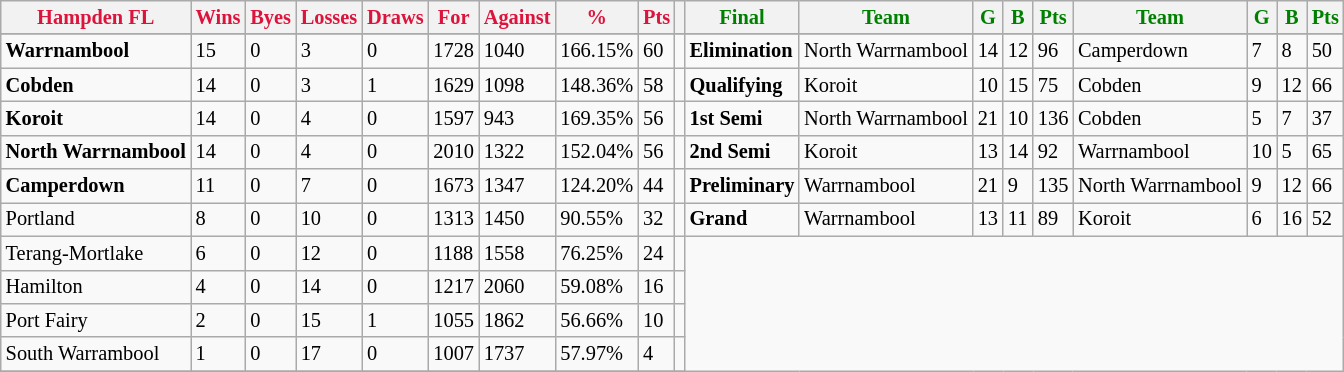<table style="font-size: 85%; text-align: left;" class="wikitable">
<tr>
<th style="color:crimson">Hampden FL</th>
<th style="color:crimson">Wins</th>
<th style="color:crimson">Byes</th>
<th style="color:crimson">Losses</th>
<th style="color:crimson">Draws</th>
<th style="color:crimson">For</th>
<th style="color:crimson">Against</th>
<th style="color:crimson">%</th>
<th style="color:crimson">Pts</th>
<th></th>
<th style="color:green">Final</th>
<th style="color:green">Team</th>
<th style="color:green">G</th>
<th style="color:green">B</th>
<th style="color:green">Pts</th>
<th style="color:green">Team</th>
<th style="color:green">G</th>
<th style="color:green">B</th>
<th style="color:green">Pts</th>
</tr>
<tr>
</tr>
<tr>
</tr>
<tr>
<td><strong>	Warrnambool	</strong></td>
<td>15</td>
<td>0</td>
<td>3</td>
<td>0</td>
<td>1728</td>
<td>1040</td>
<td>166.15%</td>
<td>60</td>
<td></td>
<td><strong>Elimination</strong></td>
<td>North Warrnambool</td>
<td>14</td>
<td>12</td>
<td>96</td>
<td>Camperdown</td>
<td>7</td>
<td>8</td>
<td>50</td>
</tr>
<tr>
<td><strong>	Cobden	</strong></td>
<td>14</td>
<td>0</td>
<td>3</td>
<td>1</td>
<td>1629</td>
<td>1098</td>
<td>148.36%</td>
<td>58</td>
<td></td>
<td><strong>Qualifying</strong></td>
<td>Koroit</td>
<td>10</td>
<td>15</td>
<td>75</td>
<td>Cobden</td>
<td>9</td>
<td>12</td>
<td>66</td>
</tr>
<tr>
<td><strong>	Koroit	</strong></td>
<td>14</td>
<td>0</td>
<td>4</td>
<td>0</td>
<td>1597</td>
<td>943</td>
<td>169.35%</td>
<td>56</td>
<td></td>
<td><strong>1st Semi</strong></td>
<td>North Warrnambool</td>
<td>21</td>
<td>10</td>
<td>136</td>
<td>Cobden</td>
<td>5</td>
<td>7</td>
<td>37</td>
</tr>
<tr>
<td><strong>	North Warrnambool	</strong></td>
<td>14</td>
<td>0</td>
<td>4</td>
<td>0</td>
<td>2010</td>
<td>1322</td>
<td>152.04%</td>
<td>56</td>
<td></td>
<td><strong>2nd Semi</strong></td>
<td>Koroit</td>
<td>13</td>
<td>14</td>
<td>92</td>
<td>Warrnambool</td>
<td>10</td>
<td>5</td>
<td>65</td>
</tr>
<tr>
<td><strong>	Camperdown	</strong></td>
<td>11</td>
<td>0</td>
<td>7</td>
<td>0</td>
<td>1673</td>
<td>1347</td>
<td>124.20%</td>
<td>44</td>
<td></td>
<td><strong>Preliminary</strong></td>
<td>Warrnambool</td>
<td>21</td>
<td>9</td>
<td>135</td>
<td>North Warrnambool</td>
<td>9</td>
<td>12</td>
<td>66</td>
</tr>
<tr>
<td>Portland</td>
<td>8</td>
<td>0</td>
<td>10</td>
<td>0</td>
<td>1313</td>
<td>1450</td>
<td>90.55%</td>
<td>32</td>
<td></td>
<td><strong>Grand</strong></td>
<td>Warrnambool</td>
<td>13</td>
<td>11</td>
<td>89</td>
<td>Koroit</td>
<td>6</td>
<td>16</td>
<td>52</td>
</tr>
<tr>
<td>Terang-Mortlake</td>
<td>6</td>
<td>0</td>
<td>12</td>
<td>0</td>
<td>1188</td>
<td>1558</td>
<td>76.25%</td>
<td>24</td>
<td></td>
</tr>
<tr>
<td>Hamilton</td>
<td>4</td>
<td>0</td>
<td>14</td>
<td>0</td>
<td>1217</td>
<td>2060</td>
<td>59.08%</td>
<td>16</td>
<td></td>
</tr>
<tr>
<td>Port Fairy</td>
<td>2</td>
<td>0</td>
<td>15</td>
<td>1</td>
<td>1055</td>
<td>1862</td>
<td>56.66%</td>
<td>10</td>
<td></td>
</tr>
<tr>
<td>South Warrambool</td>
<td>1</td>
<td>0</td>
<td>17</td>
<td>0</td>
<td>1007</td>
<td>1737</td>
<td>57.97%</td>
<td>4</td>
<td></td>
</tr>
<tr>
</tr>
</table>
